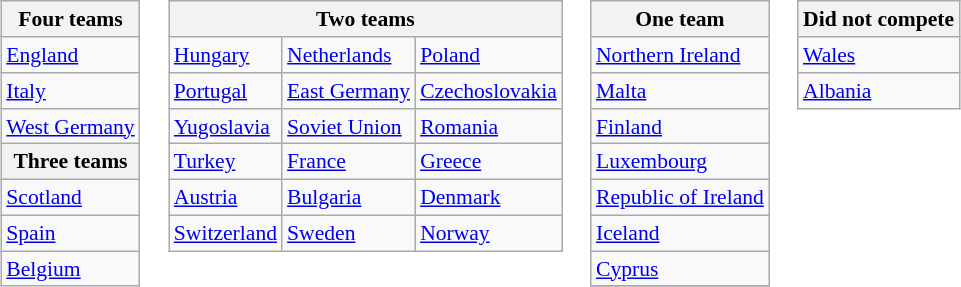<table>
<tr valign=top style="font-size:90%">
<td><br><table class="wikitable">
<tr>
<th>Four teams</th>
</tr>
<tr>
<td> <a href='#'>England</a></td>
</tr>
<tr>
<td> <a href='#'>Italy</a></td>
</tr>
<tr>
<td> <a href='#'>West Germany</a></td>
</tr>
<tr>
<th>Three teams</th>
</tr>
<tr>
<td> <a href='#'>Scotland</a></td>
</tr>
<tr>
<td> <a href='#'>Spain</a></td>
</tr>
<tr>
<td> <a href='#'>Belgium</a></td>
</tr>
</table>
</td>
<td><br><table class="wikitable">
<tr>
<th colspan="3">Two teams</th>
</tr>
<tr>
<td> <a href='#'>Hungary</a></td>
<td> <a href='#'>Netherlands</a></td>
<td> <a href='#'>Poland</a></td>
</tr>
<tr>
<td> <a href='#'>Portugal</a></td>
<td> <a href='#'>East Germany</a></td>
<td> <a href='#'>Czechoslovakia</a></td>
</tr>
<tr>
<td> <a href='#'>Yugoslavia</a></td>
<td> <a href='#'>Soviet Union</a></td>
<td> <a href='#'>Romania</a></td>
</tr>
<tr>
<td> <a href='#'>Turkey</a></td>
<td> <a href='#'>France</a></td>
<td> <a href='#'>Greece</a></td>
</tr>
<tr>
<td> <a href='#'>Austria</a></td>
<td> <a href='#'>Bulgaria</a></td>
<td> <a href='#'>Denmark</a></td>
</tr>
<tr>
<td> <a href='#'>Switzerland</a></td>
<td> <a href='#'>Sweden</a></td>
<td> <a href='#'>Norway</a></td>
</tr>
</table>
</td>
<td><br><table class="wikitable">
<tr>
<th>One team</th>
</tr>
<tr>
<td> <a href='#'>Northern Ireland</a></td>
</tr>
<tr>
<td> <a href='#'>Malta</a></td>
</tr>
<tr>
<td> <a href='#'>Finland</a></td>
</tr>
<tr>
<td> <a href='#'>Luxembourg</a></td>
</tr>
<tr>
<td> <a href='#'>Republic of Ireland</a></td>
</tr>
<tr>
<td> <a href='#'>Iceland</a></td>
</tr>
<tr>
<td> <a href='#'>Cyprus</a></td>
</tr>
<tr>
</tr>
</table>
</td>
<td><br><table class="wikitable">
<tr>
<th>Did not compete</th>
</tr>
<tr>
<td> <a href='#'>Wales</a></td>
</tr>
<tr>
<td> <a href='#'>Albania</a></td>
</tr>
</table>
</td>
</tr>
</table>
